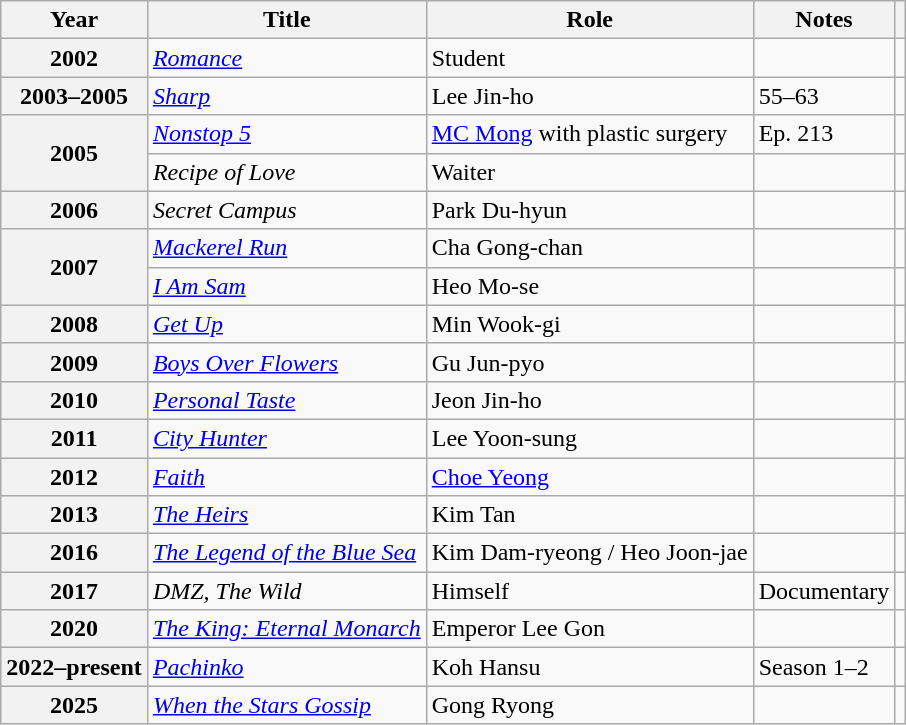<table class="wikitable plainrowheaders sortable">
<tr>
<th scope="col">Year</th>
<th scope="col">Title</th>
<th scope="col">Role</th>
<th class="unsortable" scope="col">Notes</th>
<th class="unsortable" scope="col"></th>
</tr>
<tr>
<th scope="row">2002</th>
<td><em><a href='#'>Romance</a></em></td>
<td>Student</td>
<td></td>
<td style="text-align:center"></td>
</tr>
<tr>
<th scope="row">2003–2005</th>
<td><em><a href='#'>Sharp</a></em></td>
<td>Lee Jin-ho</td>
<td> 55–63</td>
<td style="text-align:center"></td>
</tr>
<tr>
<th scope="row" rowspan="2">2005</th>
<td><em><a href='#'>Nonstop 5</a></em></td>
<td><a href='#'>MC Mong</a> with plastic surgery</td>
<td>Ep. 213</td>
<td style="text-align:center"></td>
</tr>
<tr>
<td><em>Recipe of Love</em></td>
<td>Waiter</td>
<td></td>
<td style="text-align:center"></td>
</tr>
<tr>
<th scope="row">2006</th>
<td><em>Secret Campus</em></td>
<td>Park Du-hyun</td>
<td></td>
<td style="text-align:center"></td>
</tr>
<tr>
<th scope="row" rowspan="2">2007</th>
<td><em><a href='#'>Mackerel Run</a></em></td>
<td>Cha Gong-chan</td>
<td></td>
<td style="text-align:center"></td>
</tr>
<tr>
<td><em><a href='#'>I Am Sam</a></em></td>
<td>Heo Mo-se</td>
<td></td>
<td style="text-align:center"></td>
</tr>
<tr>
<th scope="row">2008</th>
<td><em><a href='#'>Get Up</a></em></td>
<td>Min Wook-gi</td>
<td></td>
<td style="text-align:center"></td>
</tr>
<tr>
<th scope="row">2009</th>
<td><em><a href='#'>Boys Over Flowers</a></em></td>
<td>Gu Jun-pyo</td>
<td></td>
<td style="text-align:center"></td>
</tr>
<tr>
<th scope="row">2010</th>
<td><em><a href='#'>Personal Taste</a></em></td>
<td>Jeon Jin-ho</td>
<td></td>
<td style="text-align:center"></td>
</tr>
<tr>
<th scope="row">2011</th>
<td><em><a href='#'>City Hunter</a></em></td>
<td>Lee Yoon-sung</td>
<td></td>
<td style="text-align:center"></td>
</tr>
<tr>
<th scope="row">2012</th>
<td><em><a href='#'>Faith</a></em></td>
<td><a href='#'>Choe Yeong</a></td>
<td></td>
<td style="text-align:center"></td>
</tr>
<tr>
<th scope="row">2013</th>
<td><em><a href='#'>The Heirs</a></em></td>
<td>Kim Tan</td>
<td></td>
<td style="text-align:center"></td>
</tr>
<tr>
<th scope="row">2016</th>
<td><em><a href='#'>The Legend of the Blue Sea</a></em></td>
<td>Kim Dam-ryeong / Heo Joon-jae</td>
<td></td>
<td style="text-align:center"></td>
</tr>
<tr>
<th scope="row">2017</th>
<td><em>DMZ, The Wild</em></td>
<td>Himself</td>
<td>Documentary</td>
<td style="text-align:center"></td>
</tr>
<tr>
<th scope="row">2020</th>
<td><em><a href='#'>The King: Eternal Monarch</a></em></td>
<td>Emperor Lee Gon</td>
<td></td>
<td style="text-align:center"></td>
</tr>
<tr>
<th scope="row">2022–present</th>
<td><em><a href='#'>Pachinko</a></em></td>
<td>Koh Hansu</td>
<td>Season 1–2</td>
<td style="text-align:center"></td>
</tr>
<tr>
<th scope="row">2025</th>
<td><em><a href='#'>When the Stars Gossip</a></em></td>
<td>Gong Ryong</td>
<td></td>
<td style="text-align:center"></td>
</tr>
</table>
